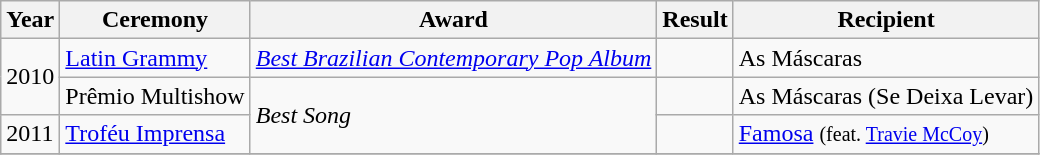<table class="wikitable">
<tr>
<th>Year</th>
<th>Ceremony</th>
<th>Award</th>
<th>Result</th>
<th>Recipient</th>
</tr>
<tr>
<td rowspan="2">2010</td>
<td><a href='#'>Latin Grammy</a></td>
<td><em><a href='#'>Best Brazilian Contemporary Pop Album</a></em></td>
<td></td>
<td>As Máscaras</td>
</tr>
<tr>
<td>Prêmio Multishow</td>
<td rowspan="2"><em>Best Song</em></td>
<td></td>
<td>As Máscaras (Se Deixa Levar)</td>
</tr>
<tr>
<td>2011</td>
<td><a href='#'>Troféu Imprensa</a></td>
<td></td>
<td><a href='#'>Famosa</a> <small>(feat. <a href='#'>Travie McCoy</a>)</small></td>
</tr>
<tr>
</tr>
</table>
